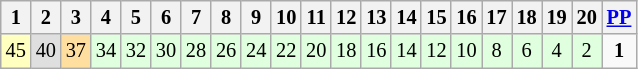<table class="wikitable" style="font-size: 85%;">
<tr>
<th>1</th>
<th>2</th>
<th>3</th>
<th>4</th>
<th>5</th>
<th>6</th>
<th>7</th>
<th>8</th>
<th>9</th>
<th>10</th>
<th>11</th>
<th>12</th>
<th>13</th>
<th>14</th>
<th>15</th>
<th>16</th>
<th>17</th>
<th>18</th>
<th>19</th>
<th>20</th>
<th><a href='#'>PP</a></th>
</tr>
<tr align="center">
<td style="background:#FFFFBF;">45</td>
<td style="background:#DFDFDF;">40</td>
<td style="background:#FFDF9F;">37</td>
<td style="background:#DFFFDF;">34</td>
<td style="background:#DFFFDF;">32</td>
<td style="background:#DFFFDF;">30</td>
<td style="background:#DFFFDF;">28</td>
<td style="background:#DFFFDF;">26</td>
<td style="background:#DFFFDF;">24</td>
<td style="background:#DFFFDF;">22</td>
<td style="background:#DFFFDF;">20</td>
<td style="background:#DFFFDF;">18</td>
<td style="background:#DFFFDF;">16</td>
<td style="background:#DFFFDF;">14</td>
<td style="background:#DFFFDF;">12</td>
<td style="background:#DFFFDF;">10</td>
<td style="background:#DFFFDF;">8</td>
<td style="background:#DFFFDF;">6</td>
<td style="background:#DFFFDF;">4</td>
<td style="background:#DFFFDF;">2</td>
<td><strong>1</strong></td>
</tr>
</table>
